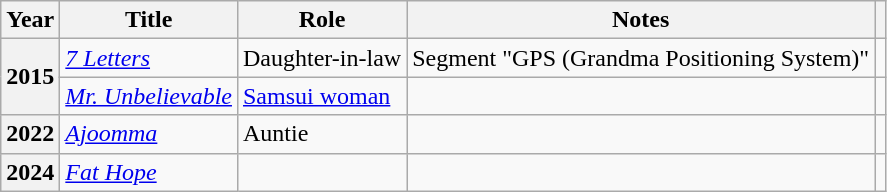<table class="wikitable sortable plainrowheaders">
<tr>
<th scope="col">Year</th>
<th scope="col">Title</th>
<th scope="col">Role</th>
<th scope="col" class="unsortable">Notes</th>
<th scope="col" class="unsortable"></th>
</tr>
<tr>
<th scope="row" rowspan="2">2015</th>
<td><em><a href='#'>7 Letters</a></em></td>
<td>Daughter-in-law</td>
<td>Segment "GPS (Grandma Positioning System)"</td>
<td></td>
</tr>
<tr>
<td><em><a href='#'>Mr. Unbelievable</a></em></td>
<td><a href='#'>Samsui woman</a></td>
<td></td>
<td></td>
</tr>
<tr>
<th scope="row">2022</th>
<td><em><a href='#'>Ajoomma</a></em></td>
<td>Auntie</td>
<td></td>
<td></td>
</tr>
<tr>
<th scope="row">2024</th>
<td><em><a href='#'>Fat Hope</a></em></td>
<td></td>
<td></td>
<td></td>
</tr>
</table>
